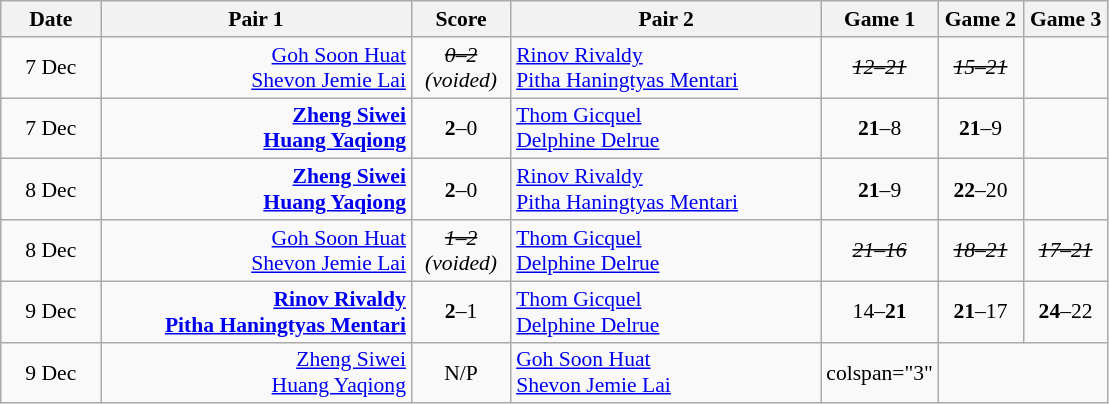<table class="wikitable" style="text-align: center; font-size:90%">
<tr>
<th width="60">Date</th>
<th align="right" width="200">Pair 1</th>
<th width="60">Score</th>
<th align="left"width="200">Pair 2</th>
<th width="50">Game 1</th>
<th width="50">Game 2</th>
<th width="50">Game 3</th>
</tr>
<tr>
<td>7 Dec</td>
<td align="right"><a href='#'>Goh Soon Huat</a> <br><a href='#'>Shevon Jemie Lai</a> </td>
<td align="center"><s><em>0–2</em></s><br><em>(voided)</em></td>
<td align="left"> <a href='#'>Rinov Rivaldy</a><br> <a href='#'>Pitha Haningtyas Mentari</a></td>
<td><s><em>12–21</em></s></td>
<td><s><em>15–21</em></s></td>
<td></td>
</tr>
<tr>
<td>7 Dec</td>
<td align="right"><strong><a href='#'>Zheng Siwei</a> <br><a href='#'>Huang Yaqiong</a> </strong></td>
<td align="center"><strong>2</strong>–0</td>
<td align="left"> <a href='#'>Thom Gicquel</a><br> <a href='#'>Delphine Delrue</a></td>
<td><strong>21</strong>–8</td>
<td><strong>21</strong>–9</td>
<td></td>
</tr>
<tr>
<td>8 Dec</td>
<td align="right"><strong><a href='#'>Zheng Siwei</a> <br><a href='#'>Huang Yaqiong</a> </strong></td>
<td align="center"><strong>2</strong>–0</td>
<td align="left"> <a href='#'>Rinov Rivaldy</a><br> <a href='#'>Pitha Haningtyas Mentari</a></td>
<td><strong>21</strong>–9</td>
<td><strong>22</strong>–20</td>
<td></td>
</tr>
<tr>
<td>8 Dec</td>
<td align="right"><a href='#'>Goh Soon Huat</a> <br><a href='#'>Shevon Jemie Lai</a> </td>
<td align="center"><s><em>1–2</em></s><br><em>(voided)</em></td>
<td align="left"> <a href='#'>Thom Gicquel</a><br> <a href='#'>Delphine Delrue</a></td>
<td><s><em>21–16</em></s></td>
<td><s><em>18–21</em></s></td>
<td><s><em>17–21</em></s></td>
</tr>
<tr>
<td>9 Dec</td>
<td align="right"><strong><a href='#'>Rinov Rivaldy</a> <br><a href='#'>Pitha Haningtyas Mentari</a> </strong></td>
<td align="center"><strong>2</strong>–1</td>
<td align="left"> <a href='#'>Thom Gicquel</a><br> <a href='#'>Delphine Delrue</a></td>
<td>14–<strong>21</strong></td>
<td><strong>21</strong>–17</td>
<td><strong>24</strong>–22</td>
</tr>
<tr>
<td>9 Dec</td>
<td align="right"><a href='#'>Zheng Siwei</a> <br><a href='#'>Huang Yaqiong</a> </td>
<td align="center">N/P</td>
<td align="left"> <a href='#'>Goh Soon Huat</a><br> <a href='#'>Shevon Jemie Lai</a></td>
<td>colspan="3" </td>
</tr>
</table>
